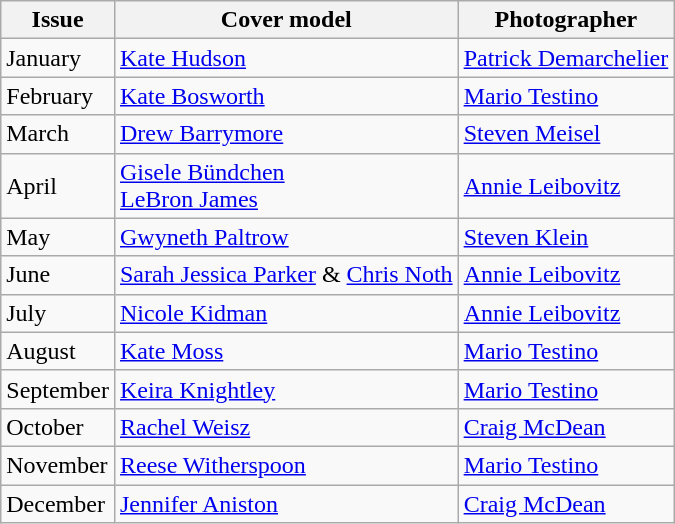<table class="sortable wikitable">
<tr>
<th>Issue</th>
<th>Cover model</th>
<th>Photographer</th>
</tr>
<tr>
<td>January</td>
<td><a href='#'>Kate Hudson</a></td>
<td><a href='#'>Patrick Demarchelier</a></td>
</tr>
<tr>
<td>February</td>
<td><a href='#'>Kate Bosworth</a></td>
<td><a href='#'>Mario Testino</a></td>
</tr>
<tr>
<td>March</td>
<td><a href='#'>Drew Barrymore</a></td>
<td><a href='#'>Steven Meisel</a></td>
</tr>
<tr>
<td>April</td>
<td><a href='#'>Gisele Bündchen</a><br><a href='#'>LeBron James</a></td>
<td><a href='#'>Annie Leibovitz</a></td>
</tr>
<tr>
<td>May</td>
<td><a href='#'>Gwyneth Paltrow</a></td>
<td><a href='#'>Steven Klein</a></td>
</tr>
<tr>
<td>June</td>
<td><a href='#'>Sarah Jessica Parker</a> & <a href='#'>Chris Noth</a></td>
<td><a href='#'>Annie Leibovitz</a></td>
</tr>
<tr>
<td>July</td>
<td><a href='#'>Nicole Kidman</a></td>
<td><a href='#'>Annie Leibovitz</a></td>
</tr>
<tr>
<td>August</td>
<td><a href='#'>Kate Moss</a></td>
<td><a href='#'>Mario Testino</a></td>
</tr>
<tr>
<td>September</td>
<td><a href='#'>Keira Knightley</a></td>
<td><a href='#'>Mario Testino</a></td>
</tr>
<tr>
<td>October</td>
<td><a href='#'>Rachel Weisz</a></td>
<td><a href='#'>Craig McDean</a></td>
</tr>
<tr>
<td>November</td>
<td><a href='#'>Reese Witherspoon</a></td>
<td><a href='#'>Mario Testino</a></td>
</tr>
<tr>
<td>December</td>
<td><a href='#'>Jennifer Aniston</a></td>
<td><a href='#'>Craig McDean</a></td>
</tr>
</table>
